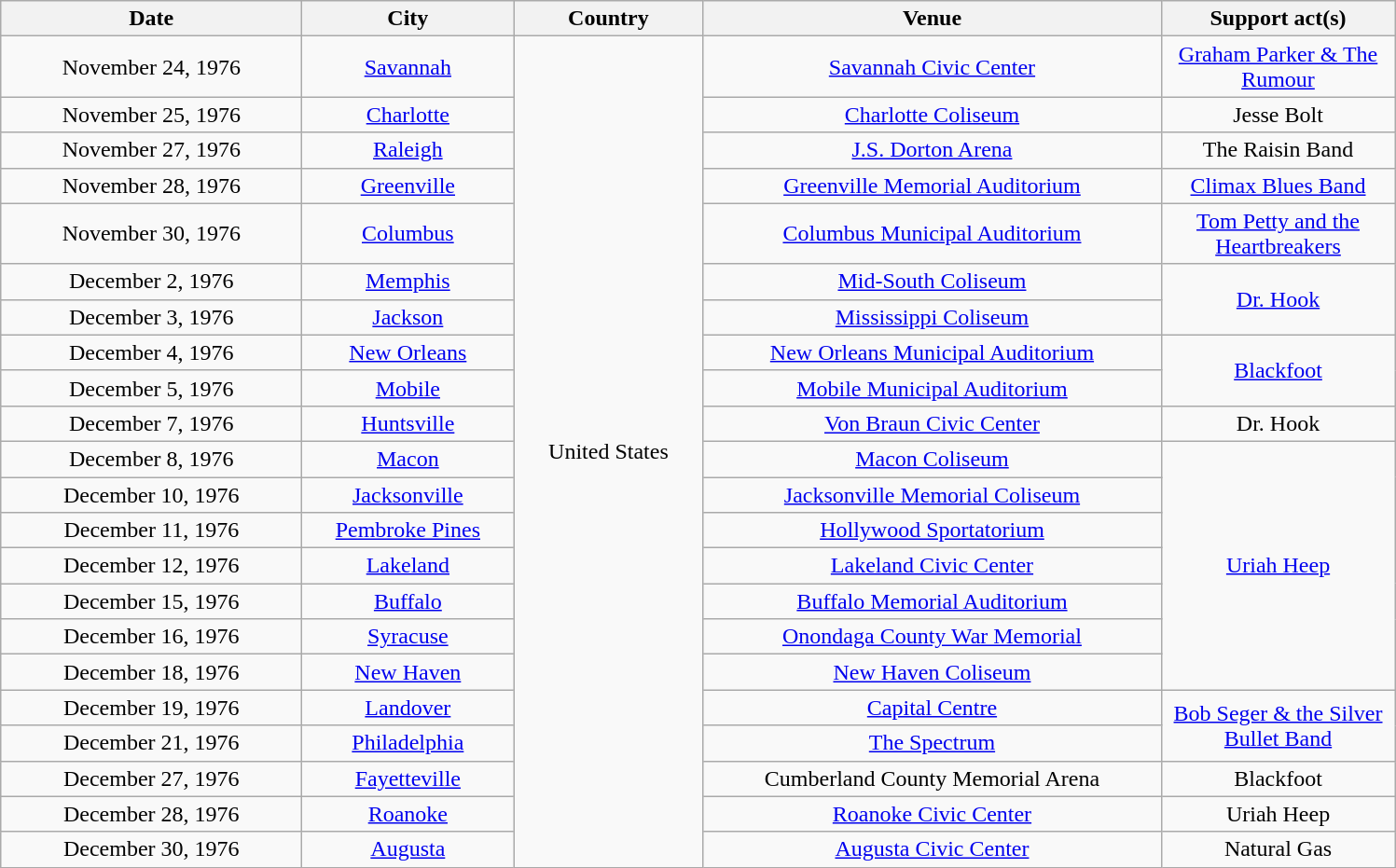<table class="wikitable plainrowheaders" style="text-align:center;">
<tr>
<th scope="col" style="width:13em;">Date</th>
<th scope="col" style="width:9em;">City</th>
<th scope="col" style="width:8em;">Country</th>
<th scope="col" style="width:20em;">Venue</th>
<th scope="col" style="width:10em;">Support act(s)</th>
</tr>
<tr>
<td>November 24, 1976</td>
<td><a href='#'>Savannah</a></td>
<td rowspan="60">United States</td>
<td><a href='#'>Savannah Civic Center</a></td>
<td><a href='#'>Graham Parker & The Rumour</a></td>
</tr>
<tr>
<td>November 25, 1976</td>
<td><a href='#'>Charlotte</a></td>
<td><a href='#'>Charlotte Coliseum</a></td>
<td>Jesse Bolt</td>
</tr>
<tr>
<td>November 27, 1976</td>
<td><a href='#'>Raleigh</a></td>
<td><a href='#'>J.S. Dorton Arena</a></td>
<td>The Raisin Band</td>
</tr>
<tr>
<td>November 28, 1976</td>
<td><a href='#'>Greenville</a></td>
<td><a href='#'>Greenville Memorial Auditorium</a></td>
<td><a href='#'>Climax Blues Band</a></td>
</tr>
<tr>
<td>November 30, 1976</td>
<td><a href='#'>Columbus</a></td>
<td><a href='#'>Columbus Municipal Auditorium</a></td>
<td><a href='#'>Tom Petty and the Heartbreakers</a></td>
</tr>
<tr>
<td>December 2, 1976</td>
<td><a href='#'>Memphis</a></td>
<td><a href='#'>Mid-South Coliseum</a></td>
<td rowspan="2"><a href='#'>Dr. Hook</a></td>
</tr>
<tr>
<td>December 3, 1976</td>
<td><a href='#'>Jackson</a></td>
<td><a href='#'>Mississippi Coliseum</a></td>
</tr>
<tr>
<td>December 4, 1976</td>
<td><a href='#'>New Orleans</a></td>
<td><a href='#'>New Orleans Municipal Auditorium</a></td>
<td rowspan="2"><a href='#'>Blackfoot</a></td>
</tr>
<tr>
<td>December 5, 1976</td>
<td><a href='#'>Mobile</a></td>
<td><a href='#'>Mobile Municipal Auditorium</a></td>
</tr>
<tr>
<td>December 7, 1976</td>
<td><a href='#'>Huntsville</a></td>
<td><a href='#'>Von Braun Civic Center</a></td>
<td>Dr. Hook</td>
</tr>
<tr>
<td>December 8, 1976</td>
<td><a href='#'>Macon</a></td>
<td><a href='#'>Macon Coliseum</a></td>
<td rowspan="7"><a href='#'>Uriah Heep</a></td>
</tr>
<tr>
<td>December 10, 1976</td>
<td><a href='#'>Jacksonville</a></td>
<td><a href='#'>Jacksonville Memorial Coliseum</a></td>
</tr>
<tr>
<td>December 11, 1976</td>
<td><a href='#'>Pembroke Pines</a></td>
<td><a href='#'>Hollywood Sportatorium</a></td>
</tr>
<tr>
<td>December 12, 1976</td>
<td><a href='#'>Lakeland</a></td>
<td><a href='#'>Lakeland Civic Center</a></td>
</tr>
<tr>
<td>December 15, 1976</td>
<td><a href='#'>Buffalo</a></td>
<td><a href='#'>Buffalo Memorial Auditorium</a></td>
</tr>
<tr>
<td>December 16, 1976</td>
<td><a href='#'>Syracuse</a></td>
<td><a href='#'>Onondaga County War Memorial</a></td>
</tr>
<tr>
<td>December 18, 1976</td>
<td><a href='#'>New Haven</a></td>
<td><a href='#'>New Haven Coliseum</a></td>
</tr>
<tr>
<td>December 19, 1976</td>
<td><a href='#'>Landover</a></td>
<td><a href='#'>Capital Centre</a></td>
<td rowspan="2"><a href='#'>Bob Seger & the Silver Bullet Band</a></td>
</tr>
<tr>
<td>December 21, 1976</td>
<td><a href='#'>Philadelphia</a></td>
<td><a href='#'>The Spectrum</a></td>
</tr>
<tr>
<td>December 27, 1976</td>
<td><a href='#'>Fayetteville</a></td>
<td>Cumberland County Memorial Arena</td>
<td>Blackfoot</td>
</tr>
<tr>
<td>December 28, 1976</td>
<td><a href='#'>Roanoke</a></td>
<td><a href='#'>Roanoke Civic Center</a></td>
<td>Uriah Heep</td>
</tr>
<tr>
<td>December 30, 1976</td>
<td><a href='#'>Augusta</a></td>
<td><a href='#'>Augusta Civic Center</a></td>
<td>Natural Gas</td>
</tr>
</table>
